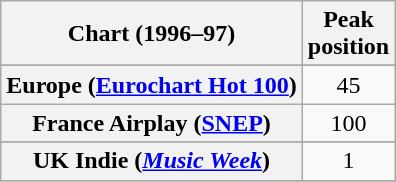<table class="wikitable sortable plainrowheaders" style="text-align:center">
<tr>
<th scope="col">Chart (1996–97)</th>
<th scope="col">Peak<br> position</th>
</tr>
<tr>
</tr>
<tr>
<th scope="row">Europe (<a href='#'>Eurochart Hot 100</a>)</th>
<td align="center">45</td>
</tr>
<tr>
<th scope="row">France Airplay (<a href='#'>SNEP</a>)</th>
<td style="text-align:center;">100</td>
</tr>
<tr>
</tr>
<tr>
</tr>
<tr>
<th scope="row">UK Indie (<em><a href='#'>Music Week</a></em>)</th>
<td align=center>1</td>
</tr>
<tr>
</tr>
</table>
